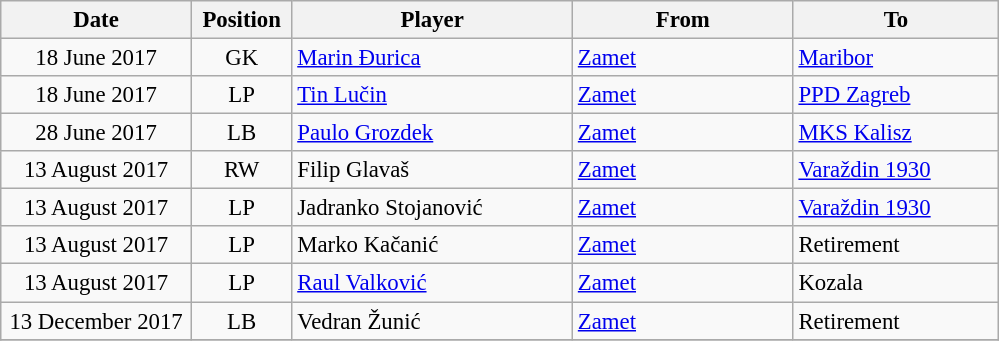<table class="wikitable" style="font-size:95%; text-align:center;">
<tr>
<th width=120>Date</th>
<th width=60>Position</th>
<th width=180>Player</th>
<th width=140>From</th>
<th width=130>To</th>
</tr>
<tr>
<td>18 June 2017</td>
<td>GK</td>
<td style="text-align:left;"> <a href='#'>Marin Đurica</a></td>
<td style="text-align:left;"> <a href='#'>Zamet</a></td>
<td style="text-align:left;"> <a href='#'>Maribor</a></td>
</tr>
<tr>
<td>18 June 2017</td>
<td>LP</td>
<td style="text-align:left;"> <a href='#'>Tin Lučin</a></td>
<td style="text-align:left;"> <a href='#'>Zamet</a></td>
<td style="text-align:left;"> <a href='#'>PPD Zagreb</a></td>
</tr>
<tr>
<td>28 June 2017</td>
<td>LB</td>
<td style="text-align:left;"> <a href='#'>Paulo Grozdek</a></td>
<td style="text-align:left;"> <a href='#'>Zamet</a></td>
<td style="text-align:left;"> <a href='#'>MKS Kalisz</a></td>
</tr>
<tr>
<td>13 August 2017</td>
<td>RW</td>
<td style="text-align:left;"> Filip Glavaš</td>
<td style="text-align:left;"> <a href='#'>Zamet</a></td>
<td style="text-align:left;"> <a href='#'>Varaždin 1930</a></td>
</tr>
<tr>
<td>13 August 2017</td>
<td>LP</td>
<td style="text-align:left;"> Jadranko Stojanović</td>
<td style="text-align:left;"> <a href='#'>Zamet</a></td>
<td style="text-align:left;"> <a href='#'>Varaždin 1930</a></td>
</tr>
<tr>
<td>13 August 2017</td>
<td>LP</td>
<td style="text-align:left;"> Marko Kačanić</td>
<td style="text-align:left;"> <a href='#'>Zamet</a></td>
<td style="text-align:left;">Retirement</td>
</tr>
<tr>
<td>13 August 2017</td>
<td>LP</td>
<td style="text-align:left;"> <a href='#'>Raul Valković</a></td>
<td style="text-align:left;"> <a href='#'>Zamet</a></td>
<td style="text-align:left;"> Kozala</td>
</tr>
<tr>
<td>13 December 2017</td>
<td>LB</td>
<td style="text-align:left;"> Vedran Žunić</td>
<td style="text-align:left;"> <a href='#'>Zamet</a></td>
<td style="text-align:left;">Retirement</td>
</tr>
<tr>
</tr>
</table>
